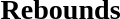<table width=100%>
<tr>
<td width=50% valign=top><br><h3>Rebounds</h3>


</td>
</tr>
</table>
